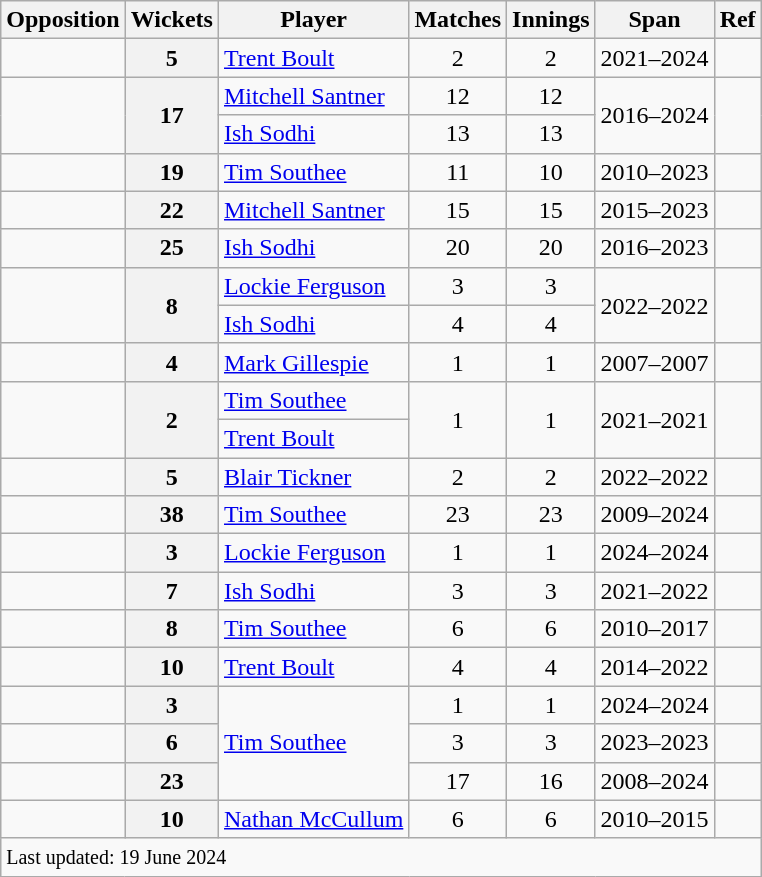<table class="wikitable plainrowheaders sortable">
<tr>
<th scope="col">Opposition</th>
<th scope="col">Wickets</th>
<th scope="col">Player</th>
<th scope="col">Matches</th>
<th scope="col">Innings</th>
<th scope="col">Span</th>
<th scope="col">Ref</th>
</tr>
<tr>
<td></td>
<th>5</th>
<td><a href='#'>Trent Boult</a></td>
<td align=center>2</td>
<td align=center>2</td>
<td>2021–2024</td>
<td></td>
</tr>
<tr>
<td rowspan=2></td>
<th rowspan=2>17</th>
<td><a href='#'>Mitchell Santner</a></td>
<td align=center>12</td>
<td align=center>12</td>
<td rowspan=2>2016–2024</td>
<td rowspan=2></td>
</tr>
<tr>
<td><a href='#'>Ish Sodhi</a></td>
<td align=center>13</td>
<td align=center>13</td>
</tr>
<tr>
<td></td>
<th>19</th>
<td><a href='#'>Tim Southee</a></td>
<td align=center>11</td>
<td align=center>10</td>
<td>2010–2023</td>
<td></td>
</tr>
<tr>
<td></td>
<th>22</th>
<td><a href='#'>Mitchell Santner</a></td>
<td align=center>15</td>
<td align=center>15</td>
<td>2015–2023</td>
<td></td>
</tr>
<tr>
<td></td>
<th>25</th>
<td><a href='#'>Ish Sodhi</a></td>
<td align=center>20</td>
<td align=center>20</td>
<td>2016–2023</td>
<td></td>
</tr>
<tr>
<td rowspan=2></td>
<th rowspan=2>8</th>
<td><a href='#'>Lockie Ferguson</a></td>
<td align=center>3</td>
<td align=center>3</td>
<td rowspan=2>2022–2022</td>
<td rowspan=2></td>
</tr>
<tr>
<td><a href='#'>Ish Sodhi</a></td>
<td align=center>4</td>
<td align=center>4</td>
</tr>
<tr>
<td></td>
<th>4</th>
<td><a href='#'>Mark Gillespie</a></td>
<td align=center>1</td>
<td align=center>1</td>
<td>2007–2007</td>
<td></td>
</tr>
<tr>
<td rowspan=2></td>
<th rowspan=2>2</th>
<td><a href='#'>Tim Southee</a></td>
<td align=center rowspan=2>1</td>
<td align=center rowspan=2>1</td>
<td rowspan=2>2021–2021</td>
<td rowspan=2></td>
</tr>
<tr>
<td><a href='#'>Trent Boult</a></td>
</tr>
<tr>
<td></td>
<th>5</th>
<td><a href='#'>Blair Tickner</a></td>
<td align=center>2</td>
<td align=center>2</td>
<td>2022–2022</td>
<td></td>
</tr>
<tr>
<td></td>
<th>38</th>
<td><a href='#'>Tim Southee</a></td>
<td align=center>23</td>
<td align=center>23</td>
<td>2009–2024</td>
<td></td>
</tr>
<tr>
<td></td>
<th>3</th>
<td><a href='#'>Lockie Ferguson</a></td>
<td align=center>1</td>
<td align=center>1</td>
<td>2024–2024</td>
<td></td>
</tr>
<tr>
<td></td>
<th>7</th>
<td><a href='#'>Ish Sodhi</a></td>
<td align=center>3</td>
<td align=center>3</td>
<td>2021–2022</td>
<td></td>
</tr>
<tr>
<td></td>
<th>8</th>
<td><a href='#'>Tim Southee</a></td>
<td align=center>6</td>
<td align=center>6</td>
<td>2010–2017</td>
<td></td>
</tr>
<tr>
<td></td>
<th>10</th>
<td><a href='#'>Trent Boult</a></td>
<td align=center>4</td>
<td align=center>4</td>
<td>2014–2022</td>
<td></td>
</tr>
<tr>
<td></td>
<th>3</th>
<td rowspan=3><a href='#'>Tim Southee</a></td>
<td align=center>1</td>
<td align=center>1</td>
<td>2024–2024</td>
<td></td>
</tr>
<tr>
<td></td>
<th>6</th>
<td align=center>3</td>
<td align=center>3</td>
<td>2023–2023</td>
<td></td>
</tr>
<tr>
<td></td>
<th>23</th>
<td align=center>17</td>
<td align=center>16</td>
<td>2008–2024</td>
<td></td>
</tr>
<tr>
<td></td>
<th>10</th>
<td><a href='#'>Nathan McCullum</a></td>
<td align=center>6</td>
<td align=center>6</td>
<td>2010–2015</td>
<td></td>
</tr>
<tr>
<td colspan=7><small>Last updated: 19 June 2024</small></td>
</tr>
</table>
